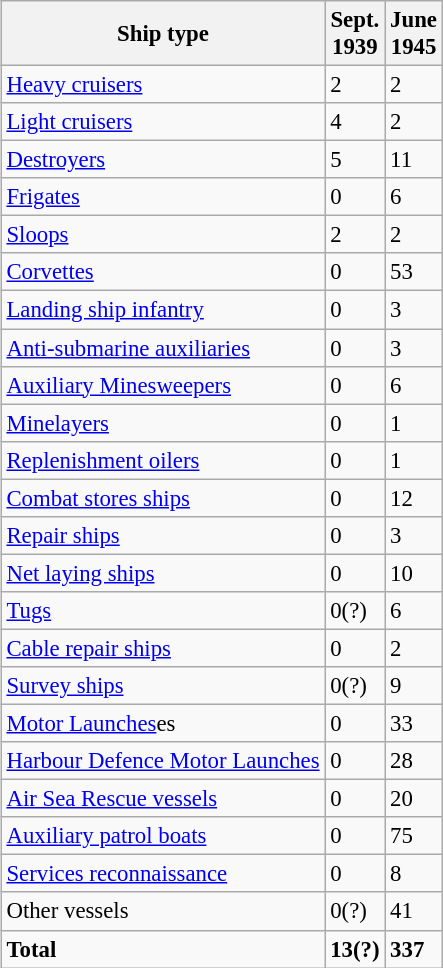<table class="wikitable" style="float:right; margin: 0 0 1em 1em; font-size: 95%;">
<tr>
<th>Ship type</th>
<th>Sept.<br>1939</th>
<th>June<br>1945</th>
</tr>
<tr>
<td><a href='#'>Heavy cruisers</a></td>
<td>2</td>
<td>2</td>
</tr>
<tr>
<td><a href='#'>Light cruisers</a></td>
<td>4</td>
<td>2</td>
</tr>
<tr>
<td><a href='#'>Destroyers</a></td>
<td>5</td>
<td>11</td>
</tr>
<tr>
<td><a href='#'>Frigates</a></td>
<td>0</td>
<td>6</td>
</tr>
<tr>
<td><a href='#'>Sloops</a></td>
<td>2</td>
<td>2</td>
</tr>
<tr>
<td><a href='#'>Corvettes</a></td>
<td>0</td>
<td>53</td>
</tr>
<tr>
<td><a href='#'>Landing ship infantry</a></td>
<td>0</td>
<td>3</td>
</tr>
<tr>
<td><a href='#'>Anti-submarine auxiliaries</a></td>
<td>0</td>
<td>3</td>
</tr>
<tr>
<td><a href='#'>Auxiliary Minesweepers</a></td>
<td>0</td>
<td>6</td>
</tr>
<tr>
<td><a href='#'>Minelayers</a></td>
<td>0</td>
<td>1</td>
</tr>
<tr>
<td><a href='#'>Replenishment oilers</a></td>
<td>0</td>
<td>1</td>
</tr>
<tr>
<td><a href='#'>Combat stores ships</a></td>
<td>0</td>
<td>12</td>
</tr>
<tr>
<td><a href='#'>Repair ships</a></td>
<td>0</td>
<td>3</td>
</tr>
<tr>
<td><a href='#'>Net laying ships</a></td>
<td>0</td>
<td>10</td>
</tr>
<tr>
<td><a href='#'>Tugs</a></td>
<td>0(?)</td>
<td>6</td>
</tr>
<tr>
<td><a href='#'>Cable repair ships</a></td>
<td>0</td>
<td>2</td>
</tr>
<tr>
<td><a href='#'>Survey ships</a></td>
<td>0(?)</td>
<td>9</td>
</tr>
<tr>
<td><a href='#'>Motor Launches</a>es</td>
<td>0</td>
<td>33</td>
</tr>
<tr>
<td><a href='#'>Harbour Defence Motor Launches</a></td>
<td>0</td>
<td>28</td>
</tr>
<tr>
<td><a href='#'>Air Sea Rescue vessels</a></td>
<td>0</td>
<td>20</td>
</tr>
<tr>
<td><a href='#'>Auxiliary patrol boats</a></td>
<td>0</td>
<td>75</td>
</tr>
<tr>
<td><a href='#'>Services reconnaissance</a></td>
<td>0</td>
<td>8</td>
</tr>
<tr>
<td>Other vessels</td>
<td>0(?)</td>
<td>41</td>
</tr>
<tr>
<td><strong>Total</strong></td>
<td><strong>13(?)</strong></td>
<td><strong>337</strong></td>
</tr>
</table>
